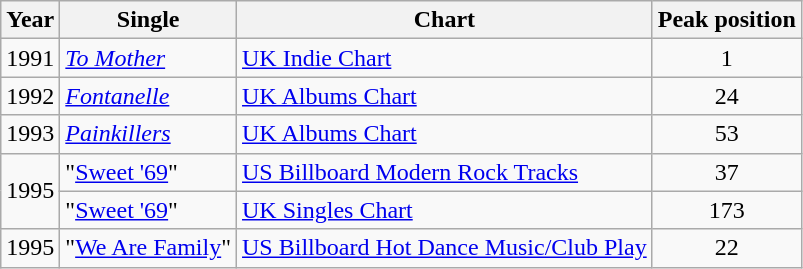<table class="wikitable">
<tr>
<th>Year</th>
<th>Single</th>
<th>Chart</th>
<th>Peak position</th>
</tr>
<tr>
<td>1991</td>
<td><em><a href='#'>To Mother</a></em></td>
<td><a href='#'>UK Indie Chart</a></td>
<td style="text-align:center;">1</td>
</tr>
<tr>
<td>1992</td>
<td><em><a href='#'>Fontanelle</a></em></td>
<td><a href='#'>UK Albums Chart</a></td>
<td style="text-align:center;">24</td>
</tr>
<tr>
<td>1993</td>
<td><em><a href='#'>Painkillers</a></em></td>
<td><a href='#'>UK Albums Chart</a></td>
<td style="text-align:center;">53</td>
</tr>
<tr>
<td rowspan="2">1995</td>
<td>"<a href='#'>Sweet '69</a>"</td>
<td><a href='#'>US Billboard Modern Rock Tracks</a></td>
<td style="text-align:center;">37</td>
</tr>
<tr>
<td rowspan="1">"<a href='#'>Sweet '69</a>"</td>
<td><a href='#'>UK Singles Chart</a></td>
<td style="text-align:center;">173</td>
</tr>
<tr>
<td>1995</td>
<td rowspan="1">"<a href='#'>We Are Family</a>"</td>
<td><a href='#'>US Billboard Hot Dance Music/Club Play</a></td>
<td style="text-align:center;">22</td>
</tr>
</table>
